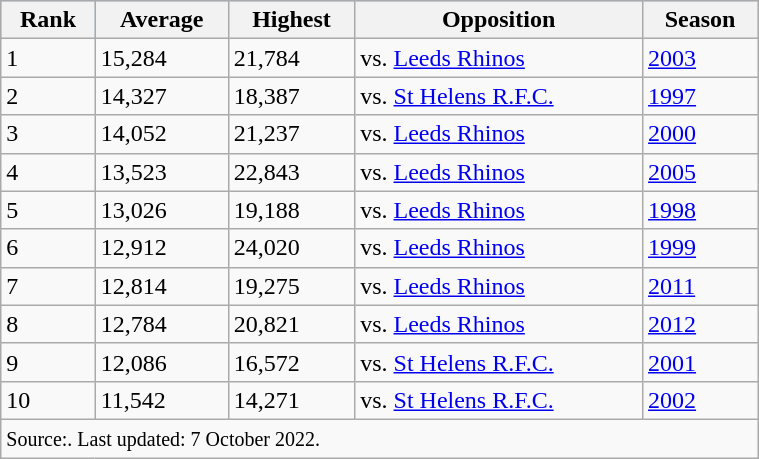<table class="wikitable" style="width:40%;">
<tr style="background:#87cefa;">
<th>Rank</th>
<th>Average</th>
<th>Highest</th>
<th>Opposition</th>
<th>Season</th>
</tr>
<tr>
<td>1</td>
<td>15,284</td>
<td>21,784</td>
<td>vs. <a href='#'>Leeds Rhinos</a></td>
<td><a href='#'>2003</a></td>
</tr>
<tr>
<td>2</td>
<td>14,327</td>
<td>18,387</td>
<td>vs. <a href='#'>St Helens R.F.C.</a></td>
<td><a href='#'>1997</a></td>
</tr>
<tr>
<td>3</td>
<td>14,052</td>
<td>21,237</td>
<td>vs. <a href='#'>Leeds Rhinos</a></td>
<td><a href='#'>2000</a></td>
</tr>
<tr>
<td>4</td>
<td>13,523</td>
<td>22,843</td>
<td>vs. <a href='#'>Leeds Rhinos</a></td>
<td><a href='#'>2005</a></td>
</tr>
<tr>
<td>5</td>
<td>13,026</td>
<td>19,188</td>
<td>vs. <a href='#'>Leeds Rhinos</a></td>
<td><a href='#'>1998</a></td>
</tr>
<tr>
<td>6</td>
<td>12,912</td>
<td>24,020</td>
<td>vs. <a href='#'>Leeds Rhinos</a></td>
<td><a href='#'>1999</a></td>
</tr>
<tr>
<td>7</td>
<td>12,814</td>
<td>19,275</td>
<td>vs. <a href='#'>Leeds Rhinos</a></td>
<td><a href='#'>2011</a></td>
</tr>
<tr>
<td>8</td>
<td>12,784</td>
<td>20,821</td>
<td>vs. <a href='#'>Leeds Rhinos</a></td>
<td><a href='#'>2012</a></td>
</tr>
<tr>
<td>9</td>
<td>12,086</td>
<td>16,572</td>
<td>vs. <a href='#'>St Helens R.F.C.</a></td>
<td><a href='#'>2001</a></td>
</tr>
<tr>
<td>10</td>
<td>11,542</td>
<td>14,271</td>
<td>vs. <a href='#'>St Helens R.F.C.</a></td>
<td><a href='#'>2002</a></td>
</tr>
<tr>
<td colspan=5><small>Source:. Last updated: 7 October 2022.</small></td>
</tr>
</table>
